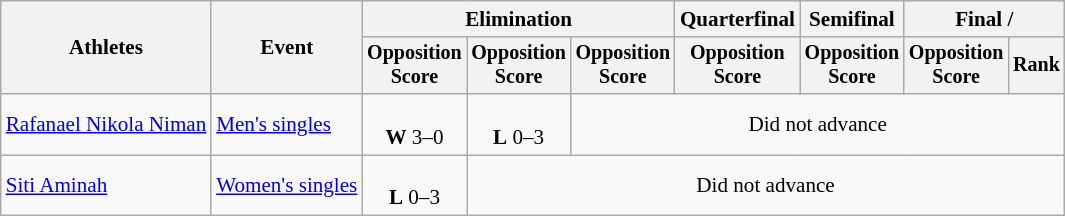<table class=wikitable style=font-size:88%;text-align:center>
<tr>
<th rowspan=2>Athletes</th>
<th rowspan=2>Event</th>
<th colspan=3>Elimination</th>
<th>Quarterfinal</th>
<th>Semifinal</th>
<th colspan=2>Final / </th>
</tr>
<tr style=font-size:95%>
<th>Opposition<br>Score</th>
<th>Opposition<br>Score</th>
<th>Opposition<br>Score</th>
<th>Opposition<br>Score</th>
<th>Opposition<br>Score</th>
<th>Opposition<br>Score</th>
<th>Rank</th>
</tr>
<tr>
<td style="text-align:left"><a href='#'>Rafanael Nikola Niman</a></td>
<td style="text-align:left"><a href='#'>Men's singles</a></td>
<td><br><strong>W</strong> 3–0</td>
<td><br><strong>L</strong> 0–3</td>
<td colspan="8">Did not advance</td>
</tr>
<tr>
<td style="text-align:left"><a href='#'>Siti Aminah</a></td>
<td style="text-align:left"><a href='#'>Women's singles</a></td>
<td><br><strong>L</strong> 0–3</td>
<td colspan="9">Did not advance</td>
</tr>
</table>
